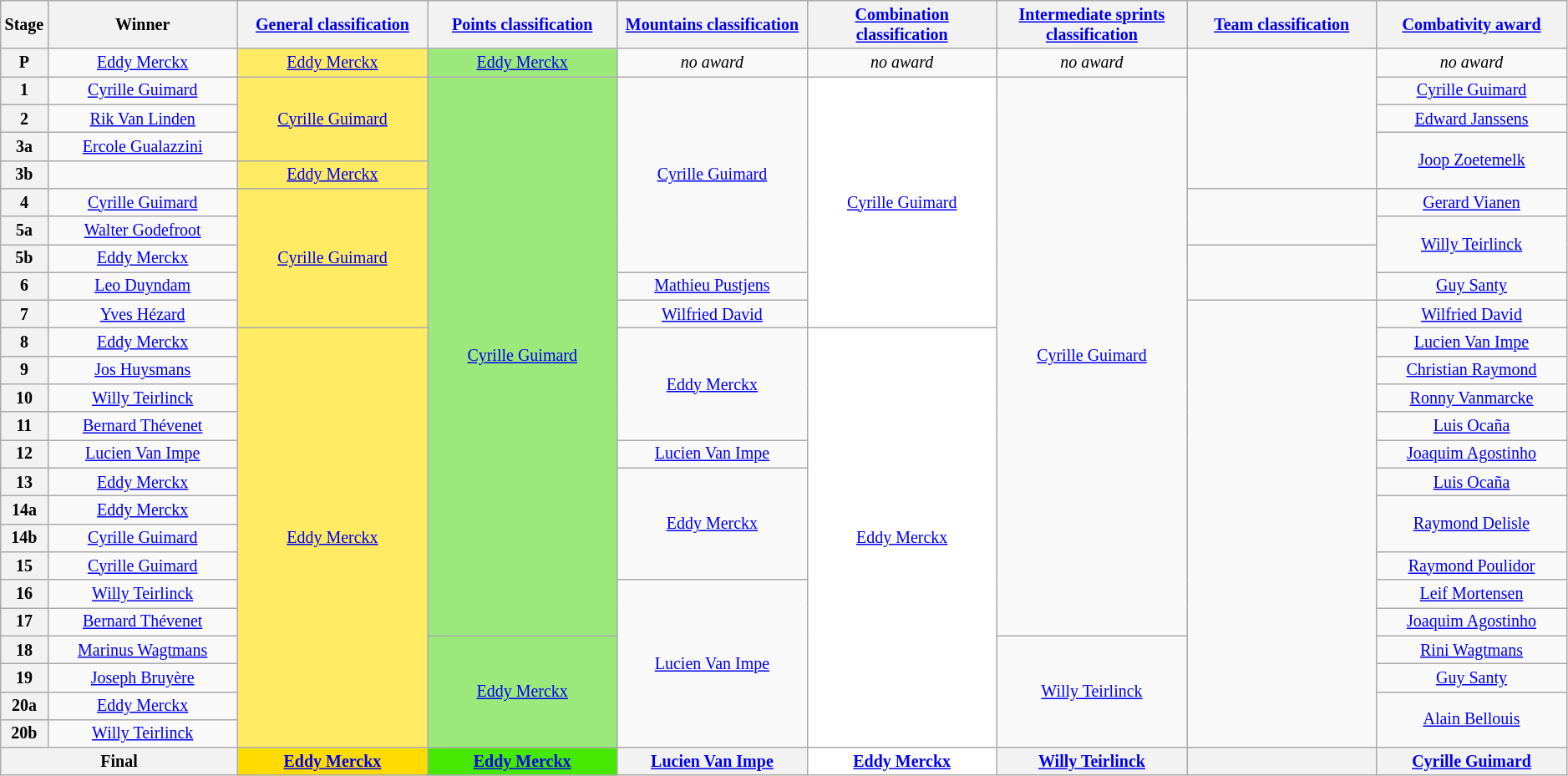<table class="wikitable" style="text-align:center; font-size:smaller; clear:both;">
<tr>
<th scope="col" style="width:1%;">Stage</th>
<th scope="col" style="width:12%;">Winner</th>
<th scope="col" style="width:12%;"><a href='#'>General classification</a><br></th>
<th scope="col" style="width:12%;"><a href='#'>Points classification</a><br></th>
<th scope="col" style="width:12%;"><a href='#'>Mountains classification</a></th>
<th scope="col" style="width:12%;"><a href='#'>Combination classification</a><br></th>
<th scope="col" style="width:12%;"><a href='#'>Intermediate sprints classification</a></th>
<th scope="col" style="width:12%;"><a href='#'>Team classification</a></th>
<th scope="col" style="width:12%;"><a href='#'>Combativity award</a></th>
</tr>
<tr>
<th scope="row">P</th>
<td><a href='#'>Eddy Merckx</a></td>
<td style="background:#FFEB64;"><a href='#'>Eddy Merckx</a></td>
<td style="background:#9CE97B;"><a href='#'>Eddy Merckx</a></td>
<td><em>no award</em></td>
<td><em>no award</em></td>
<td><em>no award</em></td>
<td rowspan="5"></td>
<td><em>no award</em></td>
</tr>
<tr>
<th scope="row">1</th>
<td><a href='#'>Cyrille Guimard</a></td>
<td style="background:#FFEB64;" rowspan="3"><a href='#'>Cyrille Guimard</a></td>
<td style="background:#9CE97B;" rowspan="20"><a href='#'>Cyrille Guimard</a></td>
<td rowspan="7"><a href='#'>Cyrille Guimard</a></td>
<td style="background:white;" rowspan="9"><a href='#'>Cyrille Guimard</a></td>
<td rowspan="20"><a href='#'>Cyrille Guimard</a></td>
<td><a href='#'>Cyrille Guimard</a></td>
</tr>
<tr>
<th scope="row">2</th>
<td><a href='#'>Rik Van Linden</a></td>
<td><a href='#'>Edward Janssens</a></td>
</tr>
<tr>
<th scope="row">3a</th>
<td><a href='#'>Ercole Gualazzini</a></td>
<td rowspan="2"><a href='#'>Joop Zoetemelk</a></td>
</tr>
<tr>
<th scope="row">3b</th>
<td></td>
<td style="background:#FFEB64;"><a href='#'>Eddy Merckx</a></td>
</tr>
<tr>
<th scope="row">4</th>
<td><a href='#'>Cyrille Guimard</a></td>
<td style="background:#FFEB64;" rowspan="5"><a href='#'>Cyrille Guimard</a></td>
<td rowspan="2"></td>
<td><a href='#'>Gerard Vianen</a></td>
</tr>
<tr>
<th scope="row">5a</th>
<td><a href='#'>Walter Godefroot</a></td>
<td rowspan="2"><a href='#'>Willy Teirlinck</a></td>
</tr>
<tr>
<th scope="row">5b</th>
<td><a href='#'>Eddy Merckx</a></td>
<td rowspan="2"></td>
</tr>
<tr>
<th scope="row">6</th>
<td><a href='#'>Leo Duyndam</a></td>
<td><a href='#'>Mathieu Pustjens</a></td>
<td><a href='#'>Guy Santy</a></td>
</tr>
<tr>
<th scope="row">7</th>
<td><a href='#'>Yves Hézard</a></td>
<td><a href='#'>Wilfried David</a></td>
<td rowspan="16"></td>
<td><a href='#'>Wilfried David</a></td>
</tr>
<tr>
<th scope="row">8</th>
<td><a href='#'>Eddy Merckx</a></td>
<td style="background:#FFEB64;" rowspan="15"><a href='#'>Eddy Merckx</a></td>
<td rowspan="4"><a href='#'>Eddy Merckx</a></td>
<td style="background:white;" rowspan="15"><a href='#'>Eddy Merckx</a></td>
<td><a href='#'>Lucien Van Impe</a></td>
</tr>
<tr>
<th scope="row">9</th>
<td><a href='#'>Jos Huysmans</a></td>
<td><a href='#'>Christian Raymond</a></td>
</tr>
<tr>
<th scope="row">10</th>
<td><a href='#'>Willy Teirlinck</a></td>
<td><a href='#'>Ronny Vanmarcke</a></td>
</tr>
<tr>
<th scope="row">11</th>
<td><a href='#'>Bernard Thévenet</a></td>
<td><a href='#'>Luis Ocaña</a></td>
</tr>
<tr>
<th scope="row">12</th>
<td><a href='#'>Lucien Van Impe</a></td>
<td><a href='#'>Lucien Van Impe</a></td>
<td><a href='#'>Joaquim Agostinho</a></td>
</tr>
<tr>
<th scope="row">13</th>
<td><a href='#'>Eddy Merckx</a></td>
<td rowspan="4"><a href='#'>Eddy Merckx</a></td>
<td><a href='#'>Luis Ocaña</a></td>
</tr>
<tr>
<th scope="row">14a</th>
<td><a href='#'>Eddy Merckx</a></td>
<td rowspan="2"><a href='#'>Raymond Delisle</a></td>
</tr>
<tr>
<th scope="row">14b</th>
<td><a href='#'>Cyrille Guimard</a></td>
</tr>
<tr>
<th scope="row">15</th>
<td><a href='#'>Cyrille Guimard</a></td>
<td><a href='#'>Raymond Poulidor</a></td>
</tr>
<tr>
<th scope="row">16</th>
<td><a href='#'>Willy Teirlinck</a></td>
<td rowspan="6"><a href='#'>Lucien Van Impe</a></td>
<td><a href='#'>Leif Mortensen</a></td>
</tr>
<tr>
<th scope="row">17</th>
<td><a href='#'>Bernard Thévenet</a></td>
<td><a href='#'>Joaquim Agostinho</a></td>
</tr>
<tr>
<th scope="row">18</th>
<td><a href='#'>Marinus Wagtmans</a></td>
<td style="background:#9CE97B;" rowspan="4"><a href='#'>Eddy Merckx</a></td>
<td rowspan="4"><a href='#'>Willy Teirlinck</a></td>
<td><a href='#'>Rini Wagtmans</a></td>
</tr>
<tr>
<th scope="row">19</th>
<td><a href='#'>Joseph Bruyère</a></td>
<td><a href='#'>Guy Santy</a></td>
</tr>
<tr>
<th scope="row">20a</th>
<td><a href='#'>Eddy Merckx</a></td>
<td rowspan="2"><a href='#'>Alain Bellouis</a></td>
</tr>
<tr>
<th scope="row">20b</th>
<td><a href='#'>Willy Teirlinck</a></td>
</tr>
<tr>
<th colspan="2">Final</th>
<th style="background:#FFDB00;"><a href='#'>Eddy Merckx</a></th>
<th style="background:#46E800;"><a href='#'>Eddy Merckx</a></th>
<th><a href='#'>Lucien Van Impe</a></th>
<th style="background:white;"><a href='#'>Eddy Merckx</a></th>
<th><a href='#'>Willy Teirlinck</a></th>
<th></th>
<th><a href='#'>Cyrille Guimard</a></th>
</tr>
</table>
